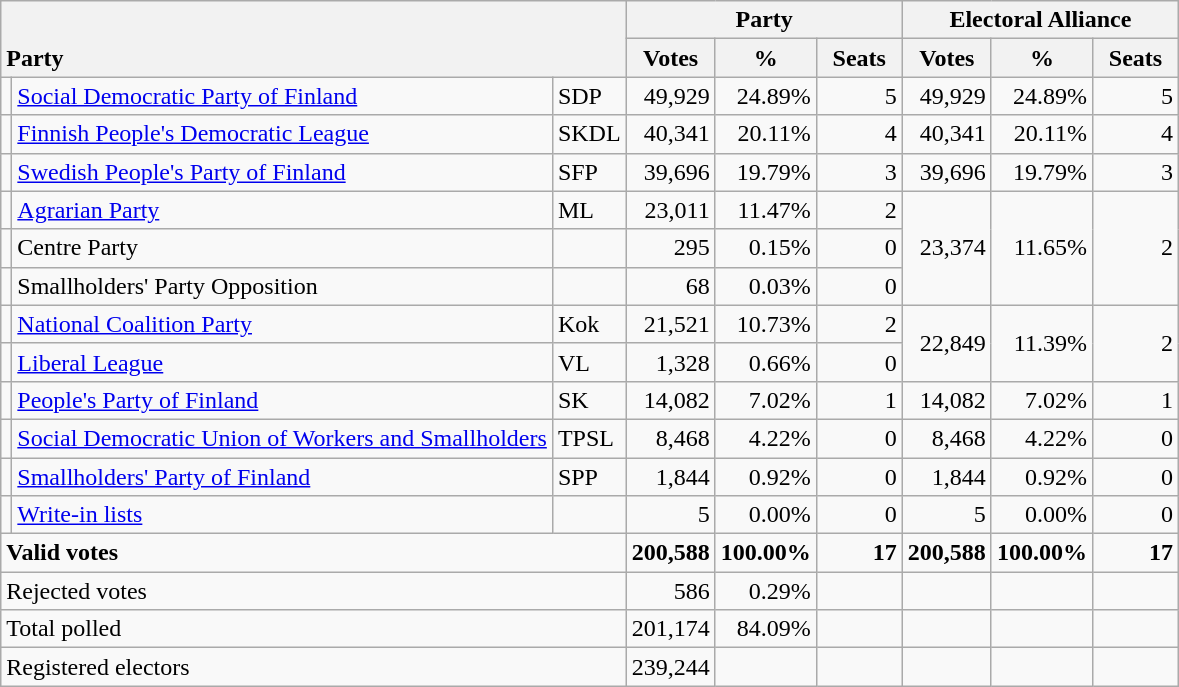<table class="wikitable" border="1" style="text-align:right;">
<tr>
<th style="text-align:left;" valign=bottom rowspan=2 colspan=3>Party</th>
<th colspan=3>Party</th>
<th colspan=3>Electoral Alliance</th>
</tr>
<tr>
<th align=center valign=bottom width="50">Votes</th>
<th align=center valign=bottom width="50">%</th>
<th align=center valign=bottom width="50">Seats</th>
<th align=center valign=bottom width="50">Votes</th>
<th align=center valign=bottom width="50">%</th>
<th align=center valign=bottom width="50">Seats</th>
</tr>
<tr>
<td></td>
<td align=left style="white-space: nowrap;"><a href='#'>Social Democratic Party of Finland</a></td>
<td align=left>SDP</td>
<td>49,929</td>
<td>24.89%</td>
<td>5</td>
<td>49,929</td>
<td>24.89%</td>
<td>5</td>
</tr>
<tr>
<td></td>
<td align=left><a href='#'>Finnish People's Democratic League</a></td>
<td align=left>SKDL</td>
<td>40,341</td>
<td>20.11%</td>
<td>4</td>
<td>40,341</td>
<td>20.11%</td>
<td>4</td>
</tr>
<tr>
<td></td>
<td align=left><a href='#'>Swedish People's Party of Finland</a></td>
<td align=left>SFP</td>
<td>39,696</td>
<td>19.79%</td>
<td>3</td>
<td>39,696</td>
<td>19.79%</td>
<td>3</td>
</tr>
<tr>
<td></td>
<td align=left><a href='#'>Agrarian Party</a></td>
<td align=left>ML</td>
<td>23,011</td>
<td>11.47%</td>
<td>2</td>
<td rowspan=3>23,374</td>
<td rowspan=3>11.65%</td>
<td rowspan=3>2</td>
</tr>
<tr>
<td></td>
<td align=left>Centre Party</td>
<td align=left></td>
<td>295</td>
<td>0.15%</td>
<td>0</td>
</tr>
<tr>
<td></td>
<td align=left>Smallholders' Party Opposition</td>
<td align=left></td>
<td>68</td>
<td>0.03%</td>
<td>0</td>
</tr>
<tr>
<td></td>
<td align=left><a href='#'>National Coalition Party</a></td>
<td align=left>Kok</td>
<td>21,521</td>
<td>10.73%</td>
<td>2</td>
<td rowspan=2>22,849</td>
<td rowspan=2>11.39%</td>
<td rowspan=2>2</td>
</tr>
<tr>
<td></td>
<td align=left><a href='#'>Liberal League</a></td>
<td align=left>VL</td>
<td>1,328</td>
<td>0.66%</td>
<td>0</td>
</tr>
<tr>
<td></td>
<td align=left><a href='#'>People's Party of Finland</a></td>
<td align=left>SK</td>
<td>14,082</td>
<td>7.02%</td>
<td>1</td>
<td>14,082</td>
<td>7.02%</td>
<td>1</td>
</tr>
<tr>
<td></td>
<td align=left><a href='#'>Social Democratic Union of Workers and Smallholders</a></td>
<td align=left>TPSL</td>
<td>8,468</td>
<td>4.22%</td>
<td>0</td>
<td>8,468</td>
<td>4.22%</td>
<td>0</td>
</tr>
<tr>
<td></td>
<td align=left><a href='#'>Smallholders' Party of Finland</a></td>
<td align=left>SPP</td>
<td>1,844</td>
<td>0.92%</td>
<td>0</td>
<td>1,844</td>
<td>0.92%</td>
<td>0</td>
</tr>
<tr>
<td></td>
<td align=left><a href='#'>Write-in lists</a></td>
<td align=left></td>
<td>5</td>
<td>0.00%</td>
<td>0</td>
<td>5</td>
<td>0.00%</td>
<td>0</td>
</tr>
<tr style="font-weight:bold">
<td align=left colspan=3>Valid votes</td>
<td>200,588</td>
<td>100.00%</td>
<td>17</td>
<td>200,588</td>
<td>100.00%</td>
<td>17</td>
</tr>
<tr>
<td align=left colspan=3>Rejected votes</td>
<td>586</td>
<td>0.29%</td>
<td></td>
<td></td>
<td></td>
<td></td>
</tr>
<tr>
<td align=left colspan=3>Total polled</td>
<td>201,174</td>
<td>84.09%</td>
<td></td>
<td></td>
<td></td>
<td></td>
</tr>
<tr>
<td align=left colspan=3>Registered electors</td>
<td>239,244</td>
<td></td>
<td></td>
<td></td>
<td></td>
<td></td>
</tr>
</table>
